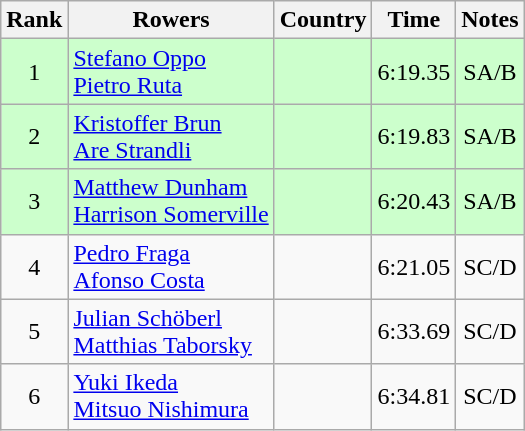<table class="wikitable" style="text-align:center">
<tr>
<th>Rank</th>
<th>Rowers</th>
<th>Country</th>
<th>Time</th>
<th>Notes</th>
</tr>
<tr bgcolor=ccffcc>
<td>1</td>
<td align="left"><a href='#'>Stefano Oppo</a><br><a href='#'>Pietro Ruta</a></td>
<td align="left"></td>
<td>6:19.35</td>
<td>SA/B</td>
</tr>
<tr bgcolor=ccffcc>
<td>2</td>
<td align="left"><a href='#'>Kristoffer Brun</a><br><a href='#'>Are Strandli</a></td>
<td align="left"></td>
<td>6:19.83</td>
<td>SA/B</td>
</tr>
<tr bgcolor=ccffcc>
<td>3</td>
<td align="left"><a href='#'>Matthew Dunham</a><br><a href='#'>Harrison Somerville</a></td>
<td align="left"></td>
<td>6:20.43</td>
<td>SA/B</td>
</tr>
<tr>
<td>4</td>
<td align="left"><a href='#'>Pedro Fraga</a><br><a href='#'>Afonso Costa</a></td>
<td align="left"></td>
<td>6:21.05</td>
<td>SC/D</td>
</tr>
<tr>
<td>5</td>
<td align="left"><a href='#'>Julian Schöberl</a><br><a href='#'>Matthias Taborsky</a></td>
<td align="left"></td>
<td>6:33.69</td>
<td>SC/D</td>
</tr>
<tr>
<td>6</td>
<td align="left"><a href='#'>Yuki Ikeda</a><br><a href='#'>Mitsuo Nishimura</a></td>
<td align="left"></td>
<td>6:34.81</td>
<td>SC/D</td>
</tr>
</table>
